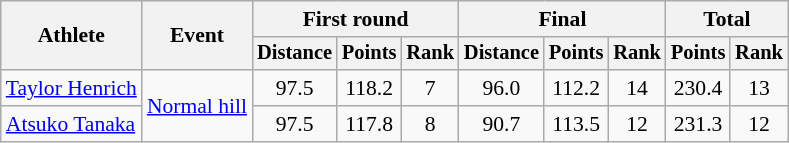<table class="wikitable" style="font-size:90%">
<tr>
<th rowspan=2>Athlete</th>
<th rowspan=2>Event</th>
<th colspan=3>First round</th>
<th colspan=3>Final</th>
<th colspan=2>Total</th>
</tr>
<tr style="font-size:95%">
<th>Distance</th>
<th>Points</th>
<th>Rank</th>
<th>Distance</th>
<th>Points</th>
<th>Rank</th>
<th>Points</th>
<th>Rank</th>
</tr>
<tr align=center>
<td align=left><a href='#'>Taylor Henrich</a></td>
<td align=left rowspan="2"><a href='#'>Normal hill</a></td>
<td>97.5</td>
<td>118.2</td>
<td>7</td>
<td>96.0</td>
<td>112.2</td>
<td>14</td>
<td>230.4</td>
<td>13</td>
</tr>
<tr align=center>
<td align=left><a href='#'>Atsuko Tanaka</a></td>
<td>97.5</td>
<td>117.8</td>
<td>8</td>
<td>90.7</td>
<td>113.5</td>
<td>12</td>
<td>231.3</td>
<td>12</td>
</tr>
</table>
